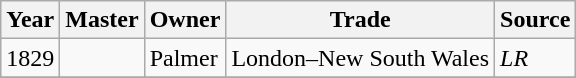<table class=" wikitable">
<tr>
<th>Year</th>
<th>Master</th>
<th>Owner</th>
<th>Trade</th>
<th>Source</th>
</tr>
<tr>
<td>1829</td>
<td></td>
<td>Palmer</td>
<td>London–New South Wales</td>
<td><em>LR</em></td>
</tr>
<tr>
</tr>
</table>
